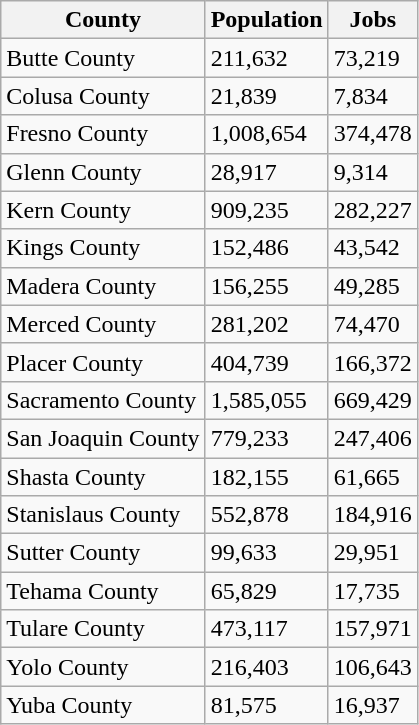<table class="wikitable sortable">
<tr>
<th>County</th>
<th>Population</th>
<th>Jobs</th>
</tr>
<tr>
<td>Butte County</td>
<td>211,632</td>
<td>73,219</td>
</tr>
<tr>
<td>Colusa County</td>
<td>21,839</td>
<td>7,834</td>
</tr>
<tr>
<td>Fresno County</td>
<td>1,008,654</td>
<td>374,478</td>
</tr>
<tr>
<td>Glenn County</td>
<td>28,917</td>
<td>9,314</td>
</tr>
<tr>
<td>Kern County</td>
<td>909,235</td>
<td>282,227</td>
</tr>
<tr>
<td>Kings County</td>
<td>152,486</td>
<td>43,542</td>
</tr>
<tr>
<td>Madera County</td>
<td>156,255</td>
<td>49,285</td>
</tr>
<tr>
<td>Merced County</td>
<td>281,202</td>
<td>74,470</td>
</tr>
<tr>
<td>Placer County</td>
<td>404,739</td>
<td>166,372</td>
</tr>
<tr>
<td>Sacramento County</td>
<td>1,585,055</td>
<td>669,429</td>
</tr>
<tr>
<td>San Joaquin County</td>
<td>779,233</td>
<td>247,406</td>
</tr>
<tr>
<td>Shasta County</td>
<td>182,155</td>
<td>61,665</td>
</tr>
<tr>
<td>Stanislaus County</td>
<td>552,878</td>
<td>184,916</td>
</tr>
<tr>
<td>Sutter County</td>
<td>99,633</td>
<td>29,951</td>
</tr>
<tr>
<td>Tehama County</td>
<td>65,829</td>
<td>17,735</td>
</tr>
<tr>
<td>Tulare County</td>
<td>473,117</td>
<td>157,971</td>
</tr>
<tr>
<td>Yolo County</td>
<td>216,403</td>
<td>106,643</td>
</tr>
<tr>
<td>Yuba County</td>
<td>81,575</td>
<td>16,937</td>
</tr>
</table>
